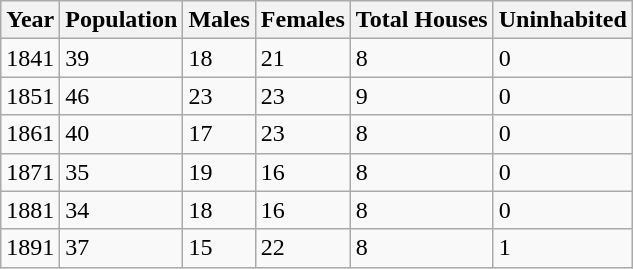<table class="wikitable">
<tr>
<th>Year</th>
<th>Population</th>
<th>Males</th>
<th>Females</th>
<th>Total Houses</th>
<th>Uninhabited</th>
</tr>
<tr>
<td>1841</td>
<td>39</td>
<td>18</td>
<td>21</td>
<td>8</td>
<td>0</td>
</tr>
<tr>
<td>1851</td>
<td>46</td>
<td>23</td>
<td>23</td>
<td>9</td>
<td>0</td>
</tr>
<tr>
<td>1861</td>
<td>40</td>
<td>17</td>
<td>23</td>
<td>8</td>
<td>0</td>
</tr>
<tr>
<td>1871</td>
<td>35</td>
<td>19</td>
<td>16</td>
<td>8</td>
<td>0</td>
</tr>
<tr>
<td>1881</td>
<td>34</td>
<td>18</td>
<td>16</td>
<td>8</td>
<td>0</td>
</tr>
<tr>
<td>1891</td>
<td>37</td>
<td>15</td>
<td>22</td>
<td>8</td>
<td>1</td>
</tr>
</table>
